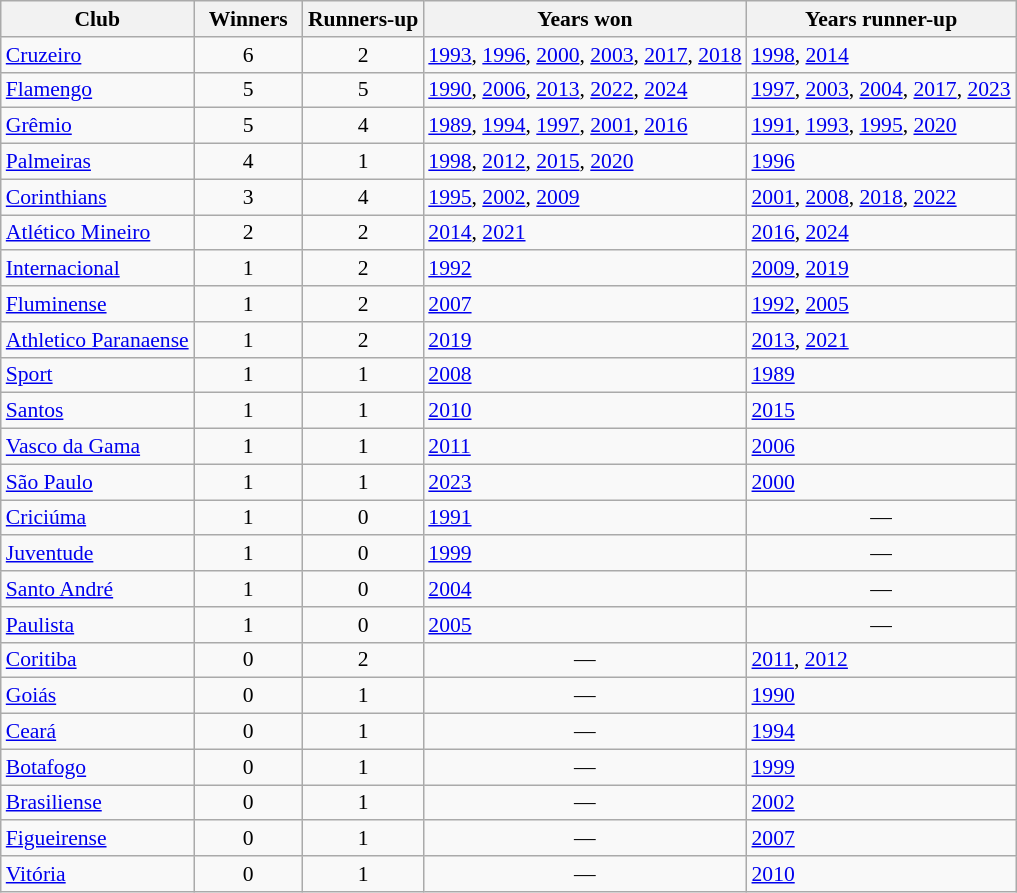<table class="wikitable sortable" style="font-size: 90%">
<tr>
<th class="unsortable">Club</th>
<th width=66>Winners</th>
<th>Runners-up</th>
<th class="unsortable">Years won</th>
<th class="unsortable">Years runner-up</th>
</tr>
<tr>
<td> <a href='#'>Cruzeiro</a></td>
<td align=center>6</td>
<td align=center>2</td>
<td><a href='#'>1993</a>, <a href='#'>1996</a>, <a href='#'>2000</a>, <a href='#'>2003</a>, <a href='#'>2017</a>, <a href='#'>2018</a></td>
<td><a href='#'>1998</a>, <a href='#'>2014</a></td>
</tr>
<tr>
<td> <a href='#'>Flamengo</a></td>
<td align=center>5</td>
<td align=center>5</td>
<td><a href='#'>1990</a>, <a href='#'>2006</a>, <a href='#'>2013</a>, <a href='#'>2022</a>, <a href='#'>2024</a></td>
<td><a href='#'>1997</a>, <a href='#'>2003</a>, <a href='#'>2004</a>, <a href='#'>2017</a>, <a href='#'>2023</a></td>
</tr>
<tr>
<td> <a href='#'>Grêmio</a></td>
<td align=center>5</td>
<td align=center>4</td>
<td><a href='#'>1989</a>, <a href='#'>1994</a>, <a href='#'>1997</a>, <a href='#'>2001</a>, <a href='#'>2016</a></td>
<td><a href='#'>1991</a>, <a href='#'>1993</a>, <a href='#'>1995</a>, <a href='#'>2020</a></td>
</tr>
<tr>
<td> <a href='#'>Palmeiras</a></td>
<td align=center>4</td>
<td align=center>1</td>
<td><a href='#'>1998</a>, <a href='#'>2012</a>, <a href='#'>2015</a>, <a href='#'>2020</a></td>
<td><a href='#'>1996</a></td>
</tr>
<tr>
<td> <a href='#'>Corinthians</a></td>
<td align=center>3</td>
<td align=center>4</td>
<td><a href='#'>1995</a>, <a href='#'>2002</a>, <a href='#'>2009</a></td>
<td><a href='#'>2001</a>, <a href='#'>2008</a>, <a href='#'>2018</a>, <a href='#'>2022</a></td>
</tr>
<tr>
<td> <a href='#'>Atlético Mineiro</a></td>
<td align="center">2</td>
<td align="center">2</td>
<td><a href='#'>2014</a>, <a href='#'>2021</a></td>
<td><a href='#'>2016</a>, <a href='#'>2024</a></td>
</tr>
<tr>
<td> <a href='#'>Internacional</a></td>
<td align=center>1</td>
<td align=center>2</td>
<td><a href='#'>1992</a></td>
<td><a href='#'>2009</a>, <a href='#'>2019</a></td>
</tr>
<tr>
<td> <a href='#'>Fluminense</a></td>
<td align=center>1</td>
<td align=center>2</td>
<td><a href='#'>2007</a></td>
<td><a href='#'>1992</a>, <a href='#'>2005</a></td>
</tr>
<tr>
<td> <a href='#'>Athletico Paranaense</a></td>
<td align="center">1</td>
<td align="center">2</td>
<td><a href='#'>2019</a></td>
<td><a href='#'>2013</a>, <a href='#'>2021</a></td>
</tr>
<tr>
<td> <a href='#'>Sport</a></td>
<td align=center>1</td>
<td align=center>1</td>
<td><a href='#'>2008</a></td>
<td><a href='#'>1989</a></td>
</tr>
<tr>
<td> <a href='#'>Santos</a></td>
<td align=center>1</td>
<td align=center>1</td>
<td><a href='#'>2010</a></td>
<td><a href='#'>2015</a></td>
</tr>
<tr>
<td> <a href='#'>Vasco da Gama</a></td>
<td align=center>1</td>
<td align=center>1</td>
<td><a href='#'>2011</a></td>
<td><a href='#'>2006</a></td>
</tr>
<tr>
<td> <a href='#'>São Paulo</a></td>
<td align=center>1</td>
<td align=center>1</td>
<td><a href='#'>2023</a></td>
<td><a href='#'>2000</a></td>
</tr>
<tr>
<td> <a href='#'>Criciúma</a></td>
<td align=center>1</td>
<td align=center>0</td>
<td><a href='#'>1991</a></td>
<td align=center>—</td>
</tr>
<tr>
<td> <a href='#'>Juventude</a></td>
<td align=center>1</td>
<td align=center>0</td>
<td><a href='#'>1999</a></td>
<td align=center>—</td>
</tr>
<tr>
<td> <a href='#'>Santo André</a></td>
<td align=center>1</td>
<td align=center>0</td>
<td><a href='#'>2004</a></td>
<td align=center>—</td>
</tr>
<tr>
<td> <a href='#'>Paulista</a></td>
<td align=center>1</td>
<td align=center>0</td>
<td><a href='#'>2005</a></td>
<td align=center>—</td>
</tr>
<tr>
<td> <a href='#'>Coritiba</a></td>
<td align=center>0</td>
<td align=center>2</td>
<td align=center>—</td>
<td><a href='#'>2011</a>, <a href='#'>2012</a></td>
</tr>
<tr>
<td> <a href='#'>Goiás</a></td>
<td align=center>0</td>
<td align=center>1</td>
<td align=center>—</td>
<td><a href='#'>1990</a></td>
</tr>
<tr>
<td> <a href='#'>Ceará</a></td>
<td align=center>0</td>
<td align=center>1</td>
<td align=center>—</td>
<td><a href='#'>1994</a></td>
</tr>
<tr>
<td> <a href='#'>Botafogo</a></td>
<td align=center>0</td>
<td align=center>1</td>
<td align=center>—</td>
<td><a href='#'>1999</a></td>
</tr>
<tr>
<td> <a href='#'>Brasiliense</a></td>
<td align=center>0</td>
<td align=center>1</td>
<td align=center>—</td>
<td><a href='#'>2002</a></td>
</tr>
<tr>
<td> <a href='#'>Figueirense</a></td>
<td align=center>0</td>
<td align=center>1</td>
<td align=center>—</td>
<td><a href='#'>2007</a></td>
</tr>
<tr>
<td> <a href='#'>Vitória</a></td>
<td align=center>0</td>
<td align=center>1</td>
<td align=center>—</td>
<td><a href='#'>2010</a></td>
</tr>
</table>
